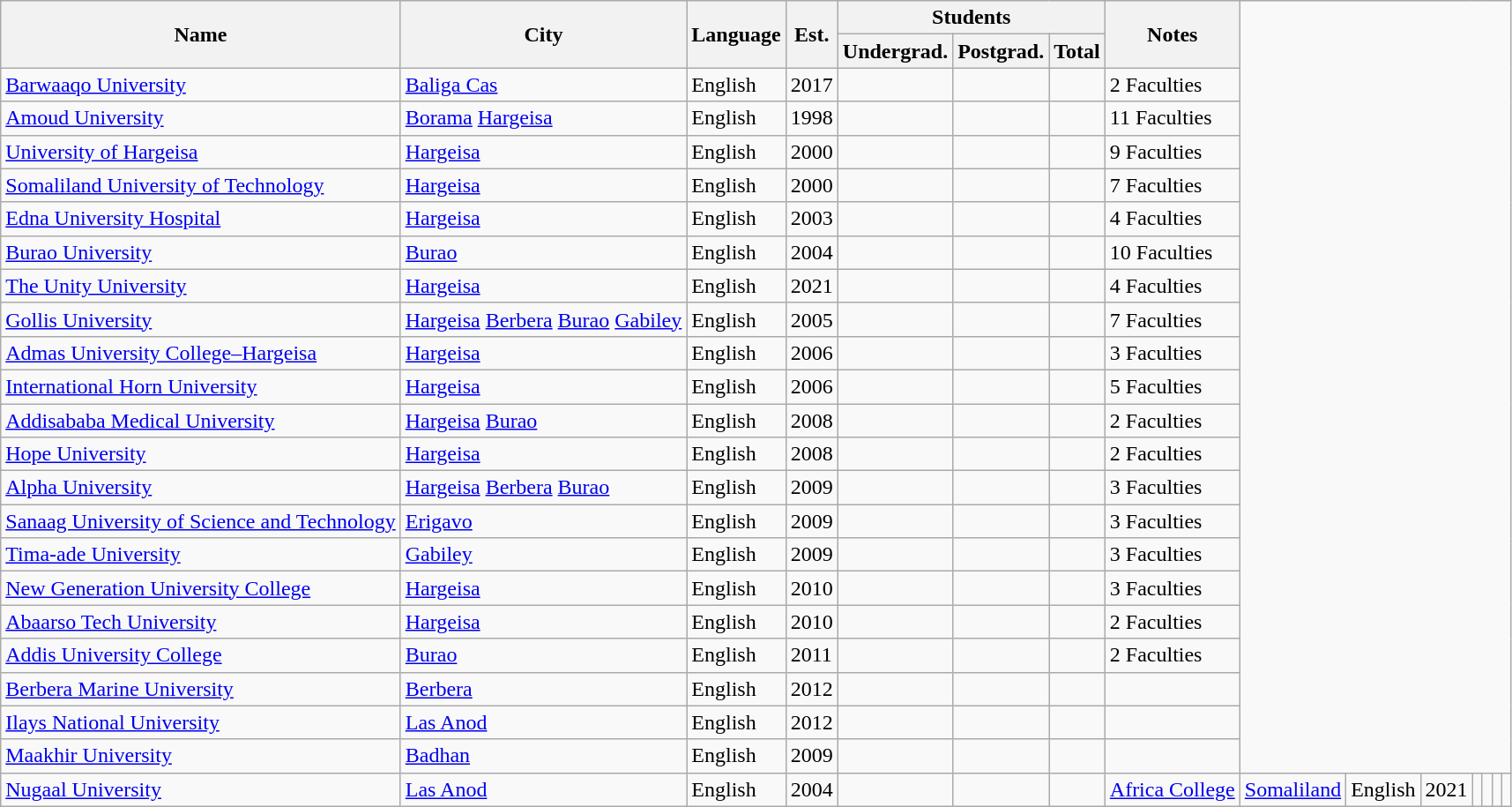<table class="wikitable sortable">
<tr>
<th rowspan="2" scope="col">Name</th>
<th rowspan="2" scope="col">City</th>
<th rowspan="2" scope="col">Language</th>
<th rowspan="2" scope="col">Est.</th>
<th colspan="3" scope="col">Students</th>
<th rowspan="2" scope="col">Notes</th>
</tr>
<tr>
<th>Undergrad.</th>
<th>Postgrad.</th>
<th>Total</th>
</tr>
<tr>
<td align="left"><a href='#'>Barwaaqo University</a></td>
<td align="left"><a href='#'>Baliga Cas</a></td>
<td>English</td>
<td>2017</td>
<td></td>
<td></td>
<td></td>
<td>2 Faculties</td>
</tr>
<tr>
<td align="left"><a href='#'>Amoud University</a></td>
<td align="left"><a href='#'>Borama</a> <a href='#'>Hargeisa</a></td>
<td>English</td>
<td>1998</td>
<td></td>
<td></td>
<td></td>
<td>11 Faculties</td>
</tr>
<tr>
<td align="left"><a href='#'>University of Hargeisa</a></td>
<td align="left"><a href='#'>Hargeisa</a></td>
<td>English</td>
<td>2000</td>
<td></td>
<td></td>
<td></td>
<td>9 Faculties</td>
</tr>
<tr>
<td align="left"><a href='#'>Somaliland University of Technology</a></td>
<td align="left"><a href='#'>Hargeisa</a></td>
<td>English</td>
<td>2000</td>
<td></td>
<td></td>
<td></td>
<td>7 Faculties</td>
</tr>
<tr>
<td align="left"><a href='#'>Edna University Hospital</a></td>
<td align="left"><a href='#'>Hargeisa</a></td>
<td>English</td>
<td>2003</td>
<td></td>
<td></td>
<td></td>
<td>4 Faculties</td>
</tr>
<tr>
<td align="left"><a href='#'>Burao University</a></td>
<td align="left"><a href='#'>Burao</a></td>
<td>English</td>
<td>2004</td>
<td></td>
<td></td>
<td></td>
<td>10 Faculties</td>
</tr>
<tr>
<td align="left"><a href='#'>The Unity University</a></td>
<td align="left"><a href='#'>Hargeisa</a></td>
<td>English</td>
<td>2021</td>
<td></td>
<td></td>
<td></td>
<td>4 Faculties</td>
</tr>
<tr>
<td align="left"><a href='#'>Gollis University</a></td>
<td align="left"><a href='#'>Hargeisa</a> <a href='#'>Berbera</a> <a href='#'>Burao</a> <a href='#'>Gabiley</a></td>
<td>English</td>
<td>2005</td>
<td></td>
<td></td>
<td></td>
<td>7 Faculties</td>
</tr>
<tr>
<td><a href='#'>Admas University College–Hargeisa</a></td>
<td><a href='#'>Hargeisa</a></td>
<td>English</td>
<td>2006</td>
<td></td>
<td></td>
<td></td>
<td>3 Faculties</td>
</tr>
<tr>
<td><a href='#'>International Horn University</a></td>
<td><a href='#'>Hargeisa</a></td>
<td>English</td>
<td>2006</td>
<td></td>
<td></td>
<td></td>
<td>5 Faculties</td>
</tr>
<tr>
<td><a href='#'>Addisababa Medical University</a></td>
<td><a href='#'>Hargeisa</a> <a href='#'>Burao</a></td>
<td>English</td>
<td>2008</td>
<td></td>
<td></td>
<td></td>
<td>2 Faculties</td>
</tr>
<tr>
<td><a href='#'>Hope University</a></td>
<td><a href='#'>Hargeisa</a></td>
<td>English</td>
<td>2008</td>
<td></td>
<td></td>
<td></td>
<td>2 Faculties</td>
</tr>
<tr>
<td><a href='#'>Alpha University</a></td>
<td><a href='#'>Hargeisa</a> <a href='#'>Berbera</a> <a href='#'>Burao</a></td>
<td>English</td>
<td>2009</td>
<td></td>
<td></td>
<td></td>
<td>3 Faculties</td>
</tr>
<tr>
<td><a href='#'>Sanaag University of Science and Technology</a></td>
<td><a href='#'>Erigavo</a></td>
<td>English</td>
<td>2009</td>
<td></td>
<td></td>
<td></td>
<td>3 Faculties</td>
</tr>
<tr>
<td><a href='#'>Tima-ade University</a></td>
<td><a href='#'>Gabiley</a></td>
<td>English</td>
<td>2009</td>
<td></td>
<td></td>
<td></td>
<td>3 Faculties</td>
</tr>
<tr>
<td><a href='#'>New Generation University College</a></td>
<td><a href='#'>Hargeisa</a></td>
<td>English</td>
<td>2010</td>
<td></td>
<td></td>
<td></td>
<td>3 Faculties</td>
</tr>
<tr>
<td><a href='#'>Abaarso Tech University</a></td>
<td><a href='#'>Hargeisa</a></td>
<td>English</td>
<td>2010</td>
<td></td>
<td></td>
<td></td>
<td>2 Faculties</td>
</tr>
<tr>
<td><a href='#'>Addis University College</a></td>
<td><a href='#'>Burao</a></td>
<td>English</td>
<td>2011</td>
<td></td>
<td></td>
<td></td>
<td>2 Faculties</td>
</tr>
<tr>
<td><a href='#'>Berbera Marine University</a></td>
<td><a href='#'>Berbera</a></td>
<td>English</td>
<td>2012</td>
<td></td>
<td></td>
<td></td>
<td></td>
</tr>
<tr>
<td><a href='#'>Ilays National University</a></td>
<td><a href='#'>Las Anod</a></td>
<td>English</td>
<td>2012</td>
<td></td>
<td></td>
<td></td>
<td></td>
</tr>
<tr>
<td><a href='#'>Maakhir University</a></td>
<td><a href='#'>Badhan</a></td>
<td>English</td>
<td>2009</td>
<td></td>
<td></td>
<td></td>
<td></td>
</tr>
<tr>
<td><a href='#'>Nugaal University</a></td>
<td><a href='#'>Las Anod</a></td>
<td>English</td>
<td>2004</td>
<td></td>
<td></td>
<td></td>
<td><a href='#'>Africa College</a></td>
<td><a href='#'>Somaliland</a></td>
<td>English</td>
<td>2021</td>
<td></td>
<td></td>
<td></td>
<td></td>
</tr>
</table>
